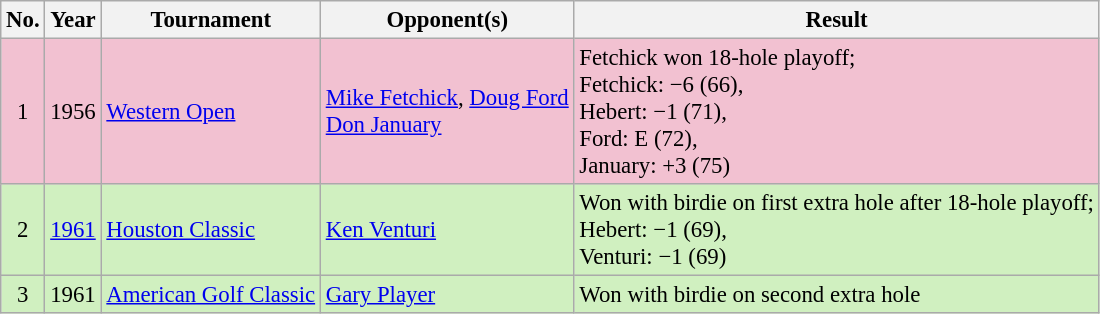<table class="wikitable" style="font-size:95%;">
<tr>
<th>No.</th>
<th>Year</th>
<th>Tournament</th>
<th>Opponent(s)</th>
<th>Result</th>
</tr>
<tr style="background:#F2C1D1;">
<td align=center>1</td>
<td>1956</td>
<td><a href='#'>Western Open</a></td>
<td> <a href='#'>Mike Fetchick</a>,  <a href='#'>Doug Ford</a><br> <a href='#'>Don January</a></td>
<td>Fetchick won 18-hole playoff;<br>Fetchick: −6 (66),<br>Hebert: −1 (71),<br>Ford: E (72),<br>January: +3 (75)</td>
</tr>
<tr style="background:#D0F0C0;">
<td align=center>2</td>
<td><a href='#'>1961</a></td>
<td><a href='#'>Houston Classic</a></td>
<td> <a href='#'>Ken Venturi</a></td>
<td>Won with birdie on first extra hole after 18-hole playoff;<br>Hebert: −1 (69),<br>Venturi: −1 (69)</td>
</tr>
<tr style="background:#D0F0C0;">
<td align=center>3</td>
<td>1961</td>
<td><a href='#'>American Golf Classic</a></td>
<td> <a href='#'>Gary Player</a></td>
<td>Won with birdie on second extra hole</td>
</tr>
</table>
